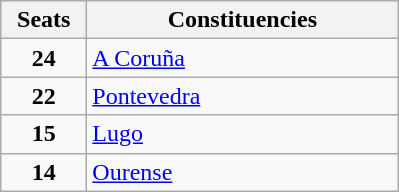<table class="wikitable" style="text-align:left;">
<tr>
<th width="50">Seats</th>
<th width="200">Constituencies</th>
</tr>
<tr>
<td align="center"><strong>24</strong></td>
<td><a href='#'>A Coruña</a></td>
</tr>
<tr>
<td align="center"><strong>22</strong></td>
<td><a href='#'>Pontevedra</a></td>
</tr>
<tr>
<td align="center"><strong>15</strong></td>
<td><a href='#'>Lugo</a></td>
</tr>
<tr>
<td align="center"><strong>14</strong></td>
<td><a href='#'>Ourense</a></td>
</tr>
</table>
